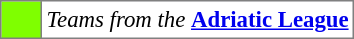<table bgcolor="#f7f8ff" cellpadding="3" cellspacing="0" border="1" style="font-size: 95%; border: gray solid 1px; border-collapse: collapse;text-align:center;">
<tr>
<td style="background: #7fff00;" width="20"></td>
<td bgcolor="#ffffff" align="left"><em>Teams from the</em> <strong><a href='#'>Adriatic League</a></strong></td>
</tr>
</table>
